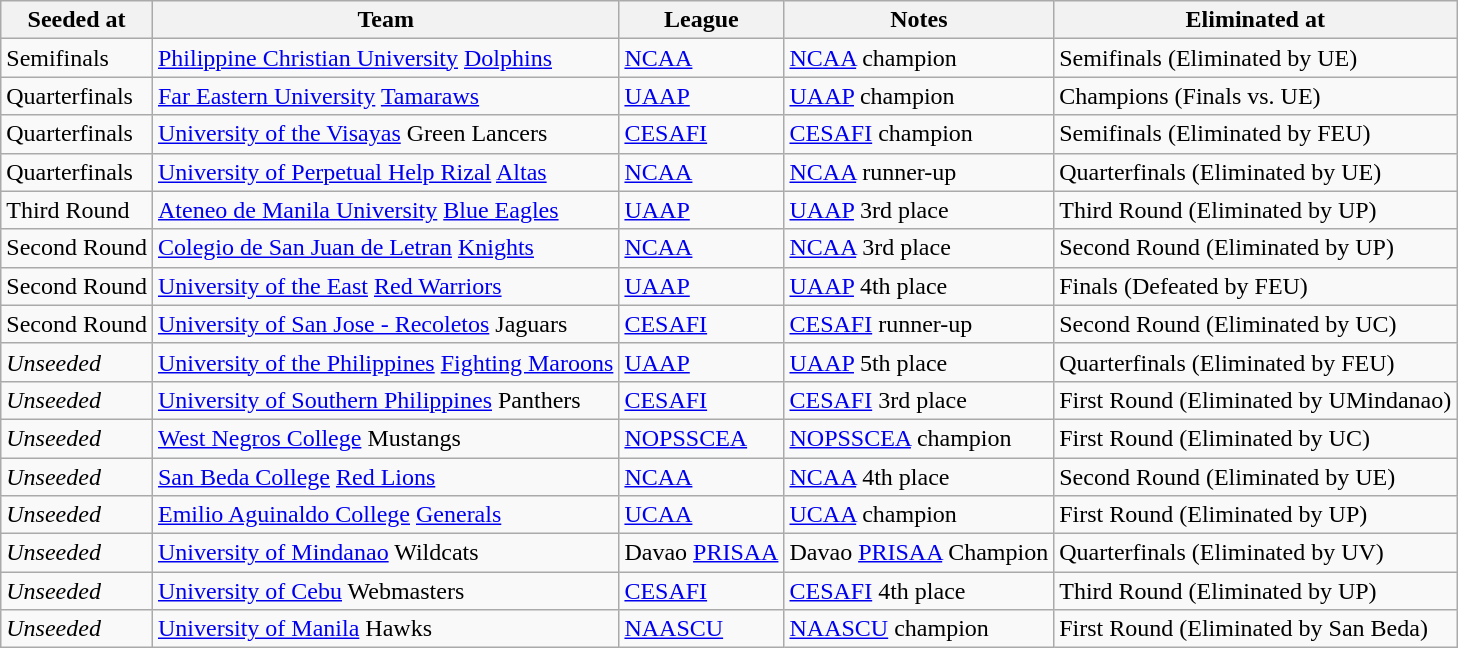<table class="wikitable">
<tr>
<th>Seeded at</th>
<th>Team</th>
<th>League</th>
<th>Notes</th>
<th>Eliminated at</th>
</tr>
<tr>
<td>Semifinals</td>
<td><a href='#'>Philippine Christian University</a> <a href='#'>Dolphins</a></td>
<td><a href='#'>NCAA</a></td>
<td><a href='#'>NCAA</a> champion</td>
<td>Semifinals (Eliminated by UE)</td>
</tr>
<tr>
<td>Quarterfinals</td>
<td><a href='#'>Far Eastern University</a> <a href='#'>Tamaraws</a></td>
<td><a href='#'>UAAP</a></td>
<td><a href='#'>UAAP</a> champion </td>
<td>Champions (Finals vs. UE)</td>
</tr>
<tr>
<td>Quarterfinals</td>
<td><a href='#'>University of the Visayas</a> Green Lancers</td>
<td><a href='#'>CESAFI</a></td>
<td><a href='#'>CESAFI</a> champion</td>
<td>Semifinals (Eliminated by FEU)</td>
</tr>
<tr>
<td>Quarterfinals</td>
<td><a href='#'>University of Perpetual Help Rizal</a> <a href='#'>Altas</a></td>
<td><a href='#'>NCAA</a></td>
<td><a href='#'>NCAA</a> runner-up</td>
<td>Quarterfinals (Eliminated by UE)</td>
</tr>
<tr>
<td>Third Round</td>
<td><a href='#'>Ateneo de Manila University</a> <a href='#'>Blue Eagles</a></td>
<td><a href='#'>UAAP</a></td>
<td><a href='#'>UAAP</a> 3rd place</td>
<td>Third Round (Eliminated by UP)</td>
</tr>
<tr>
<td>Second Round</td>
<td><a href='#'>Colegio de San Juan de Letran</a> <a href='#'>Knights</a></td>
<td><a href='#'>NCAA</a></td>
<td><a href='#'>NCAA</a> 3rd place</td>
<td>Second Round (Eliminated by UP)</td>
</tr>
<tr>
<td>Second Round</td>
<td><a href='#'>University of the East</a> <a href='#'>Red Warriors</a></td>
<td><a href='#'>UAAP</a></td>
<td><a href='#'>UAAP</a> 4th place</td>
<td>Finals (Defeated by FEU)</td>
</tr>
<tr>
<td>Second Round</td>
<td><a href='#'>University of San Jose - Recoletos</a> Jaguars</td>
<td><a href='#'>CESAFI</a></td>
<td><a href='#'>CESAFI</a> runner-up</td>
<td>Second Round (Eliminated by UC)</td>
</tr>
<tr>
<td><em>Unseeded</em></td>
<td><a href='#'>University of the Philippines</a> <a href='#'>Fighting Maroons</a></td>
<td><a href='#'>UAAP</a></td>
<td><a href='#'>UAAP</a> 5th place</td>
<td>Quarterfinals (Eliminated by FEU)</td>
</tr>
<tr>
<td><em>Unseeded</em></td>
<td><a href='#'>University of Southern Philippines</a> Panthers</td>
<td><a href='#'>CESAFI</a></td>
<td><a href='#'>CESAFI</a> 3rd place</td>
<td>First Round (Eliminated by UMindanao)</td>
</tr>
<tr>
<td><em>Unseeded</em></td>
<td><a href='#'>West Negros College</a> Mustangs</td>
<td><a href='#'>NOPSSCEA</a></td>
<td><a href='#'>NOPSSCEA</a> champion</td>
<td>First Round (Eliminated by UC)</td>
</tr>
<tr>
<td><em>Unseeded</em></td>
<td><a href='#'>San Beda College</a> <a href='#'>Red Lions</a></td>
<td><a href='#'>NCAA</a></td>
<td><a href='#'>NCAA</a> 4th place</td>
<td>Second Round (Eliminated by UE)</td>
</tr>
<tr>
<td><em>Unseeded</em></td>
<td><a href='#'>Emilio Aguinaldo College</a> <a href='#'>Generals</a></td>
<td><a href='#'>UCAA</a></td>
<td><a href='#'>UCAA</a> champion</td>
<td>First Round (Eliminated by UP)</td>
</tr>
<tr>
<td><em>Unseeded</em></td>
<td><a href='#'>University of Mindanao</a> Wildcats</td>
<td>Davao <a href='#'>PRISAA</a></td>
<td>Davao <a href='#'>PRISAA</a> Champion</td>
<td>Quarterfinals (Eliminated by UV)</td>
</tr>
<tr>
<td><em>Unseeded</em></td>
<td><a href='#'>University of Cebu</a> Webmasters</td>
<td><a href='#'>CESAFI</a></td>
<td><a href='#'>CESAFI</a> 4th place</td>
<td>Third Round (Eliminated by UP)</td>
</tr>
<tr>
<td><em>Unseeded</em></td>
<td><a href='#'>University of Manila</a> Hawks</td>
<td><a href='#'>NAASCU</a></td>
<td><a href='#'>NAASCU</a> champion</td>
<td>First Round (Eliminated by San Beda)</td>
</tr>
</table>
